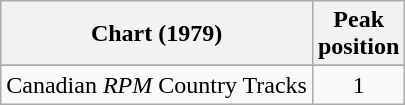<table class="wikitable sortable">
<tr>
<th align="left">Chart (1979)</th>
<th style="text-align:center;">Peak<br>position</th>
</tr>
<tr>
</tr>
<tr>
<td align="left">Canadian <em>RPM</em> Country Tracks</td>
<td style="text-align:center;">1</td>
</tr>
</table>
